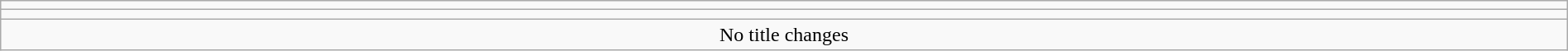<table class="wikitable" style="text-align:center; width:100%">
<tr>
<td colspan=5></td>
</tr>
<tr>
<td colspan=5><strong></strong></td>
</tr>
<tr>
<td colspan="5">No title changes</td>
</tr>
</table>
